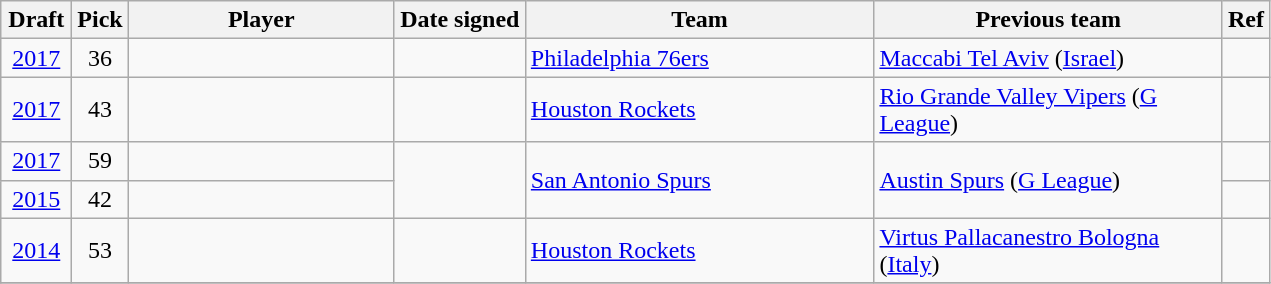<table class="wikitable sortable" style="text-align:left">
<tr>
<th style="width:40px">Draft</th>
<th style="width:30px">Pick</th>
<th style="width:170px">Player</th>
<th style="width:80px">Date signed</th>
<th style="width:225px">Team</th>
<th style="width:225px">Previous team</th>
<th class="unsortbale">Ref</th>
</tr>
<tr>
<td align=center><a href='#'>2017</a></td>
<td align=center>36</td>
<td align="left"></td>
<td style="text-align:center"></td>
<td><a href='#'>Philadelphia 76ers</a></td>
<td><a href='#'>Maccabi Tel Aviv</a> (<a href='#'>Israel</a>)</td>
<td align=center></td>
</tr>
<tr>
<td align=center><a href='#'>2017</a></td>
<td align=center>43</td>
<td align="left"></td>
<td style="text-align:center"></td>
<td><a href='#'>Houston Rockets</a></td>
<td><a href='#'>Rio Grande Valley Vipers</a> (<a href='#'>G League</a>)</td>
<td align=center></td>
</tr>
<tr>
<td align=center><a href='#'>2017</a></td>
<td align=center>59</td>
<td align="left"></td>
<td rowspan=2 style="text-align:center"></td>
<td rowspan=2><a href='#'>San Antonio Spurs</a></td>
<td rowspan=2><a href='#'>Austin Spurs</a> (<a href='#'>G League</a>)</td>
<td align=center></td>
</tr>
<tr>
<td align=center><a href='#'>2015</a></td>
<td align=center>42</td>
<td align="left"></td>
<td align=center></td>
</tr>
<tr>
<td align=center><a href='#'>2014</a></td>
<td align=center>53</td>
<td align="left"></td>
<td style="text-align:center"></td>
<td><a href='#'>Houston Rockets</a></td>
<td><a href='#'>Virtus Pallacanestro Bologna</a> (<a href='#'>Italy</a>)</td>
<td align=center></td>
</tr>
<tr>
</tr>
</table>
